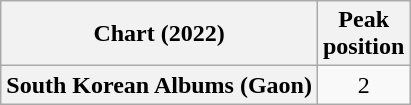<table class="wikitable plainrowheaders" style="text-align:center">
<tr>
<th scope="col">Chart (2022)</th>
<th scope="col">Peak<br>position</th>
</tr>
<tr>
<th scope="row">South Korean Albums (Gaon)</th>
<td>2</td>
</tr>
</table>
